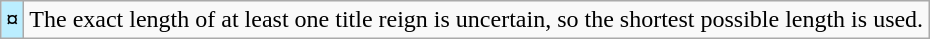<table class="wikitable">
<tr>
<th style="background-color:#bbeeff">¤</th>
<td>The exact length of at least one title reign is uncertain, so the shortest possible length is used.</td>
</tr>
</table>
